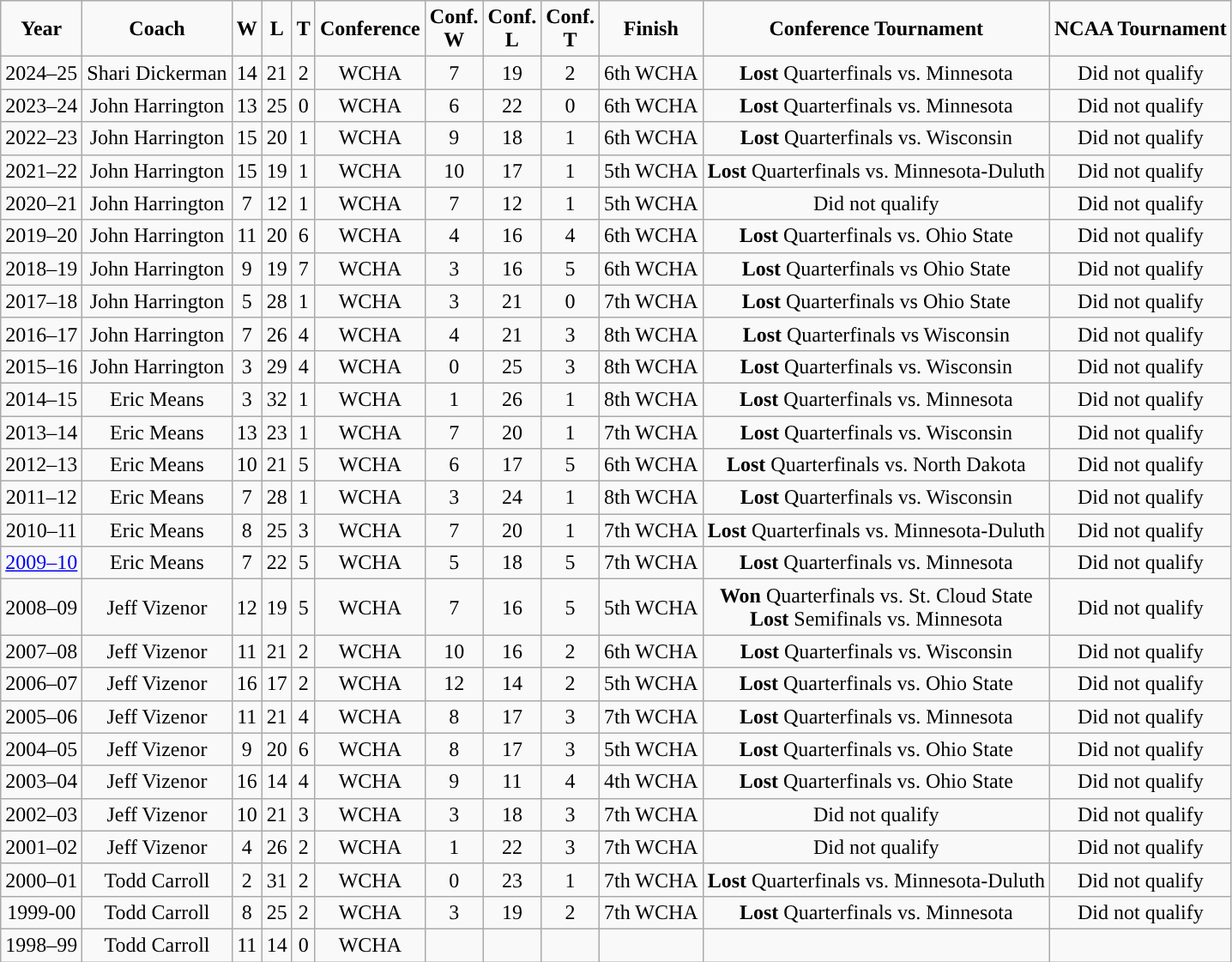<table class="wikitable">
<tr style="text-align:center; ">
<td><strong>Year</strong></td>
<td><strong>Coach</strong></td>
<td><strong>W</strong></td>
<td><strong>L</strong></td>
<td><strong>T</strong></td>
<td><strong>Conference</strong></td>
<td><strong>Conf. <br> W</strong></td>
<td><strong>Conf. <br> L</strong></td>
<td><strong>Conf. <br> T</strong></td>
<td><strong>Finish</strong></td>
<td><strong>Conference Tournament</strong></td>
<td><strong>NCAA Tournament</strong></td>
</tr>
<tr style="text-align:center;" bgcolor="">
<td>2024–25</td>
<td>Shari Dickerman</td>
<td>14</td>
<td>21</td>
<td>2</td>
<td>WCHA</td>
<td>7</td>
<td>19</td>
<td>2</td>
<td>6th WCHA</td>
<td><strong>Lost</strong> Quarterfinals vs. Minnesota </td>
<td>Did not qualify</td>
</tr>
<tr style="text-align:center;" bgcolor="">
<td>2023–24</td>
<td>John Harrington</td>
<td>13</td>
<td>25</td>
<td>0</td>
<td>WCHA</td>
<td>6</td>
<td>22</td>
<td>0</td>
<td>6th WCHA</td>
<td><strong>Lost</strong> Quarterfinals vs. Minnesota </td>
<td>Did not qualify</td>
</tr>
<tr style="text-align:center;" bgcolor="">
<td>2022–23</td>
<td>John Harrington</td>
<td>15</td>
<td>20</td>
<td>1</td>
<td>WCHA</td>
<td>9</td>
<td>18</td>
<td>1</td>
<td>6th WCHA</td>
<td><strong>Lost</strong> Quarterfinals vs. Wisconsin </td>
<td>Did not qualify</td>
</tr>
<tr style="text-align:center;" bgcolor="">
<td>2021–22</td>
<td>John Harrington</td>
<td>15</td>
<td>19</td>
<td>1</td>
<td>WCHA</td>
<td>10</td>
<td>17</td>
<td>1</td>
<td>5th WCHA</td>
<td><strong>Lost</strong> Quarterfinals vs. Minnesota-Duluth </td>
<td>Did not qualify</td>
</tr>
<tr style="text-align:center;" bgcolor="">
<td>2020–21</td>
<td>John Harrington</td>
<td>7</td>
<td>12</td>
<td>1</td>
<td>WCHA</td>
<td>7</td>
<td>12</td>
<td>1</td>
<td>5th WCHA</td>
<td>Did not qualify</td>
<td>Did not qualify</td>
</tr>
<tr style="text-align:center;" bgcolor="">
<td>2019–20</td>
<td>John Harrington</td>
<td>11</td>
<td>20</td>
<td>6</td>
<td>WCHA</td>
<td>4</td>
<td>16</td>
<td>4</td>
<td>6th WCHA</td>
<td><strong>Lost</strong> Quarterfinals vs. Ohio State </td>
<td>Did not qualify</td>
</tr>
<tr style="text-align:center;" bgcolor="">
<td>2018–19</td>
<td>John Harrington</td>
<td>9</td>
<td>19</td>
<td>7</td>
<td>WCHA</td>
<td>3</td>
<td>16</td>
<td>5</td>
<td>6th WCHA</td>
<td><strong>Lost</strong> Quarterfinals vs Ohio State </td>
<td>Did not qualify</td>
</tr>
<tr style="text-align:center;" bgcolor="">
<td>2017–18</td>
<td>John Harrington</td>
<td>5</td>
<td>28</td>
<td>1</td>
<td>WCHA</td>
<td>3</td>
<td>21</td>
<td>0</td>
<td>7th WCHA</td>
<td><strong>Lost</strong> Quarterfinals vs Ohio State </td>
<td>Did not qualify</td>
</tr>
<tr style="text-align:center;" bgcolor="">
<td>2016–17</td>
<td>John Harrington</td>
<td>7</td>
<td>26</td>
<td>4</td>
<td>WCHA</td>
<td>4</td>
<td>21</td>
<td>3</td>
<td>8th WCHA</td>
<td><strong>Lost</strong> Quarterfinals vs Wisconsin </td>
<td>Did not qualify</td>
</tr>
<tr style="text-align:center;">
<td>2015–16</td>
<td>John Harrington</td>
<td>3</td>
<td>29</td>
<td>4</td>
<td>WCHA</td>
<td>0</td>
<td>25</td>
<td>3</td>
<td>8th WCHA</td>
<td><strong>Lost</strong> Quarterfinals vs. Wisconsin </td>
<td>Did not qualify</td>
</tr>
<tr style="text-align:center;" bgcolor="">
<td>2014–15</td>
<td>Eric Means</td>
<td>3</td>
<td>32</td>
<td>1</td>
<td>WCHA</td>
<td>1</td>
<td>26</td>
<td>1</td>
<td>8th WCHA</td>
<td><strong>Lost</strong> Quarterfinals vs. Minnesota </td>
<td>Did not qualify</td>
</tr>
<tr style="text-align:center;" bgcolor="">
<td>2013–14</td>
<td>Eric Means</td>
<td>13</td>
<td>23</td>
<td>1</td>
<td>WCHA</td>
<td>7</td>
<td>20</td>
<td>1</td>
<td>7th WCHA</td>
<td><strong>Lost</strong> Quarterfinals vs. Wisconsin </td>
<td>Did not qualify</td>
</tr>
<tr style="text-align:center;" bgcolor="">
<td>2012–13</td>
<td>Eric Means</td>
<td>10</td>
<td>21</td>
<td>5</td>
<td>WCHA</td>
<td>6</td>
<td>17</td>
<td>5</td>
<td>6th WCHA</td>
<td><strong>Lost</strong> Quarterfinals vs. North Dakota </td>
<td>Did not qualify</td>
</tr>
<tr style="text-align:center;" bgcolor="">
<td>2011–12</td>
<td>Eric Means</td>
<td>7</td>
<td>28</td>
<td>1</td>
<td>WCHA</td>
<td>3</td>
<td>24</td>
<td>1</td>
<td>8th WCHA</td>
<td><strong>Lost</strong> Quarterfinals vs. Wisconsin </td>
<td>Did not qualify</td>
</tr>
<tr style="text-align:center;" bgcolor="">
<td>2010–11</td>
<td>Eric Means</td>
<td>8</td>
<td>25</td>
<td>3</td>
<td>WCHA</td>
<td>7</td>
<td>20</td>
<td>1</td>
<td>7th WCHA</td>
<td><strong>Lost</strong> Quarterfinals vs. Minnesota-Duluth </td>
<td>Did not qualify</td>
</tr>
<tr style="text-align:center;" bgcolor="">
<td><a href='#'>2009–10</a></td>
<td>Eric Means</td>
<td>7</td>
<td>22</td>
<td>5</td>
<td>WCHA</td>
<td>5</td>
<td>18</td>
<td>5</td>
<td>7th WCHA</td>
<td><strong>Lost</strong> Quarterfinals vs. Minnesota </td>
<td>Did not qualify</td>
</tr>
<tr style="text-align:center;" bgcolor="">
<td>2008–09</td>
<td>Jeff Vizenor</td>
<td>12</td>
<td>19</td>
<td>5</td>
<td>WCHA</td>
<td>7</td>
<td>16</td>
<td>5</td>
<td>5th WCHA</td>
<td><strong>Won</strong> Quarterfinals vs. St. Cloud State  <br> <strong>Lost</strong> Semifinals vs. Minnesota </td>
<td>Did not qualify</td>
</tr>
<tr style="text-align:center;" bgcolor="">
<td>2007–08</td>
<td>Jeff Vizenor</td>
<td>11</td>
<td>21</td>
<td>2</td>
<td>WCHA</td>
<td>10</td>
<td>16</td>
<td>2</td>
<td>6th WCHA</td>
<td><strong>Lost</strong> Quarterfinals vs. Wisconsin </td>
<td>Did not qualify</td>
</tr>
<tr style="text-align:center;" bgcolor="">
<td>2006–07</td>
<td>Jeff Vizenor</td>
<td>16</td>
<td>17</td>
<td>2</td>
<td>WCHA</td>
<td>12</td>
<td>14</td>
<td>2</td>
<td>5th WCHA</td>
<td><strong>Lost</strong> Quarterfinals vs. Ohio State </td>
<td>Did not qualify</td>
</tr>
<tr style="text-align:center;" bgcolor="">
<td>2005–06</td>
<td>Jeff Vizenor</td>
<td>11</td>
<td>21</td>
<td>4</td>
<td>WCHA</td>
<td>8</td>
<td>17</td>
<td>3</td>
<td>7th WCHA</td>
<td><strong>Lost</strong> Quarterfinals vs. Minnesota </td>
<td>Did not qualify</td>
</tr>
<tr style="text-align:center;" bgcolor="">
<td>2004–05</td>
<td>Jeff Vizenor</td>
<td>9</td>
<td>20</td>
<td>6</td>
<td>WCHA</td>
<td>8</td>
<td>17</td>
<td>3</td>
<td>5th WCHA</td>
<td><strong>Lost</strong> Quarterfinals vs. Ohio State </td>
<td>Did not qualify</td>
</tr>
<tr style="text-align:center;" bgcolor="">
<td>2003–04</td>
<td>Jeff Vizenor</td>
<td>16</td>
<td>14</td>
<td>4</td>
<td>WCHA</td>
<td>9</td>
<td>11</td>
<td>4</td>
<td>4th WCHA</td>
<td><strong>Lost</strong> Quarterfinals vs. Ohio State </td>
<td>Did not qualify</td>
</tr>
<tr style="text-align:center;" bgcolor="">
<td>2002–03</td>
<td>Jeff Vizenor</td>
<td>10</td>
<td>21</td>
<td>3</td>
<td>WCHA</td>
<td>3</td>
<td>18</td>
<td>3</td>
<td>7th WCHA</td>
<td>Did not qualify</td>
<td>Did not qualify</td>
</tr>
<tr style="text-align:center;" bgcolor="">
<td>2001–02</td>
<td>Jeff Vizenor</td>
<td>4</td>
<td>26</td>
<td>2</td>
<td>WCHA</td>
<td>1</td>
<td>22</td>
<td>3</td>
<td>7th WCHA</td>
<td>Did not qualify</td>
<td>Did not qualify</td>
</tr>
<tr style="text-align:center;" bgcolor="">
<td>2000–01</td>
<td>Todd Carroll</td>
<td>2</td>
<td>31</td>
<td>2</td>
<td>WCHA</td>
<td>0</td>
<td>23</td>
<td>1</td>
<td>7th WCHA</td>
<td><strong>Lost</strong> Quarterfinals vs. Minnesota-Duluth </td>
<td>Did not qualify</td>
</tr>
<tr style="text-align:center;" bgcolor="">
<td>1999-00</td>
<td>Todd Carroll</td>
<td>8</td>
<td>25</td>
<td>2</td>
<td>WCHA</td>
<td>3</td>
<td>19</td>
<td>2</td>
<td>7th WCHA</td>
<td><strong>Lost</strong> Quarterfinals vs. Minnesota </td>
<td>Did not qualify</td>
</tr>
<tr style="text-align:center;" bgcolor="">
<td>1998–99</td>
<td>Todd Carroll</td>
<td>11</td>
<td>14</td>
<td>0</td>
<td>WCHA</td>
<td></td>
<td></td>
<td></td>
<td></td>
<td></td>
<td></td>
</tr>
</table>
